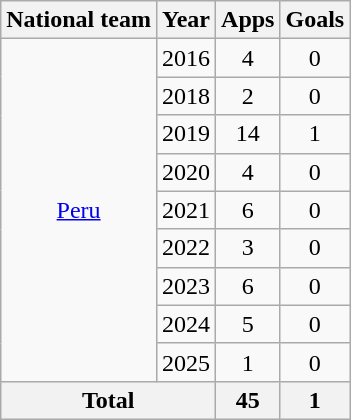<table class="wikitable" style="text-align:center">
<tr>
<th>National team</th>
<th>Year</th>
<th>Apps</th>
<th>Goals</th>
</tr>
<tr>
<td rowspan="9"><a href='#'>Peru</a></td>
<td>2016</td>
<td>4</td>
<td>0</td>
</tr>
<tr>
<td>2018</td>
<td>2</td>
<td>0</td>
</tr>
<tr>
<td>2019</td>
<td>14</td>
<td>1</td>
</tr>
<tr>
<td>2020</td>
<td>4</td>
<td>0</td>
</tr>
<tr>
<td>2021</td>
<td>6</td>
<td>0</td>
</tr>
<tr>
<td>2022</td>
<td>3</td>
<td>0</td>
</tr>
<tr>
<td>2023</td>
<td>6</td>
<td>0</td>
</tr>
<tr>
<td>2024</td>
<td>5</td>
<td>0</td>
</tr>
<tr>
<td>2025</td>
<td>1</td>
<td>0</td>
</tr>
<tr>
<th colspan="2">Total</th>
<th>45</th>
<th>1</th>
</tr>
</table>
